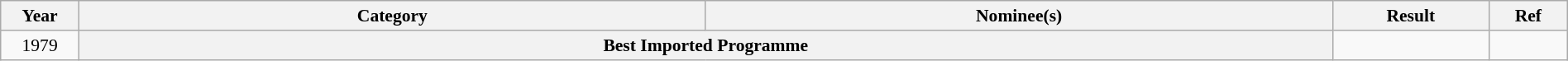<table class="wikitable plainrowheaders" style="font-size: 90%; text-align:center" width=100%>
<tr>
<th scope="col" width="5%">Year</th>
<th scope="col" width="40%">Category</th>
<th scope="col" width="40%">Nominee(s)</th>
<th scope="col" width="10%">Result</th>
<th scope="col" width="5%">Ref</th>
</tr>
<tr>
<td>1979</td>
<th scope="row" style="text-align:center" colspan="2">Best Imported Programme</th>
<td></td>
<td></td>
</tr>
</table>
